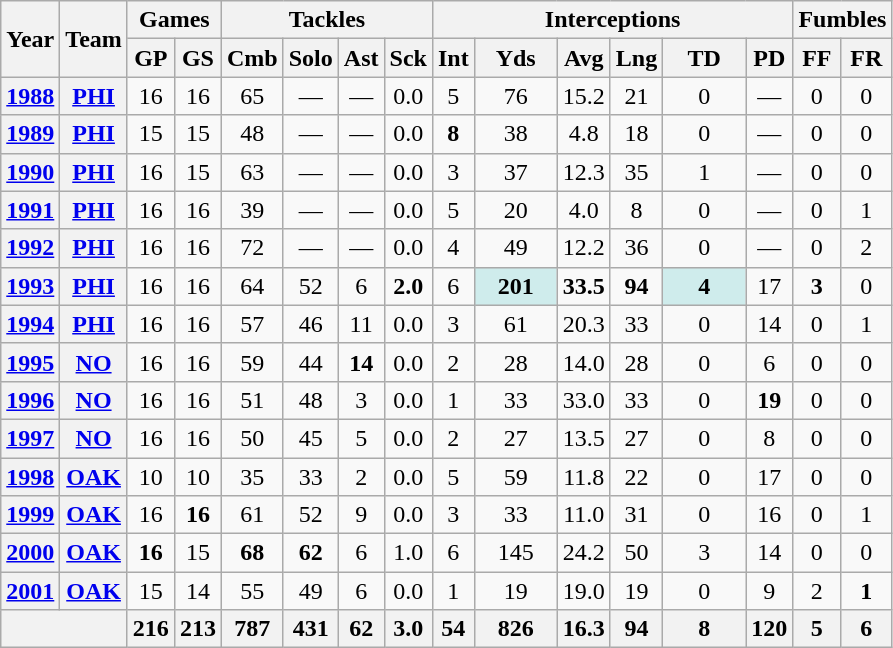<table class="wikitable" style="text-align:center;">
<tr>
<th rowspan="2">Year</th>
<th rowspan="2">Team</th>
<th colspan="2">Games</th>
<th colspan="4">Tackles</th>
<th colspan="6">Interceptions</th>
<th colspan="2">Fumbles</th>
</tr>
<tr>
<th>GP</th>
<th>GS</th>
<th>Cmb</th>
<th>Solo</th>
<th>Ast</th>
<th>Sck</th>
<th>Int</th>
<th>Yds</th>
<th>Avg</th>
<th>Lng</th>
<th>TD</th>
<th>PD</th>
<th>FF</th>
<th>FR</th>
</tr>
<tr>
<th><a href='#'>1988</a></th>
<th><a href='#'>PHI</a></th>
<td>16</td>
<td>16</td>
<td>65</td>
<td>—</td>
<td>—</td>
<td>0.0</td>
<td>5</td>
<td>76</td>
<td>15.2</td>
<td>21</td>
<td>0</td>
<td>—</td>
<td>0</td>
<td>0</td>
</tr>
<tr>
<th><a href='#'>1989</a></th>
<th><a href='#'>PHI</a></th>
<td>15</td>
<td>15</td>
<td>48</td>
<td>—</td>
<td>—</td>
<td>0.0</td>
<td><strong>8</strong></td>
<td>38</td>
<td>4.8</td>
<td>18</td>
<td>0</td>
<td>—</td>
<td>0</td>
<td>0</td>
</tr>
<tr>
<th><a href='#'>1990</a></th>
<th><a href='#'>PHI</a></th>
<td>16</td>
<td>15</td>
<td>63</td>
<td>—</td>
<td>—</td>
<td>0.0</td>
<td>3</td>
<td>37</td>
<td>12.3</td>
<td>35</td>
<td>1</td>
<td>—</td>
<td>0</td>
<td>0</td>
</tr>
<tr>
<th><a href='#'>1991</a></th>
<th><a href='#'>PHI</a></th>
<td>16</td>
<td>16</td>
<td>39</td>
<td>—</td>
<td>—</td>
<td>0.0</td>
<td>5</td>
<td>20</td>
<td>4.0</td>
<td>8</td>
<td>0</td>
<td>—</td>
<td>0</td>
<td>1</td>
</tr>
<tr>
<th><a href='#'>1992</a></th>
<th><a href='#'>PHI</a></th>
<td>16</td>
<td>16</td>
<td>72</td>
<td>—</td>
<td>—</td>
<td>0.0</td>
<td>4</td>
<td>49</td>
<td>12.2</td>
<td>36</td>
<td>0</td>
<td>—</td>
<td>0</td>
<td>2</td>
</tr>
<tr>
<th><a href='#'>1993</a></th>
<th><a href='#'>PHI</a></th>
<td>16</td>
<td>16</td>
<td>64</td>
<td>52</td>
<td>6</td>
<td><strong>2.0</strong></td>
<td>6</td>
<td style="background:#cfecec; width:3em;"><strong>201</strong></td>
<td><strong>33.5</strong></td>
<td><strong>94</strong></td>
<td style="background:#cfecec; width:3em;"><strong>4</strong></td>
<td>17</td>
<td><strong>3</strong></td>
<td>0</td>
</tr>
<tr>
<th><a href='#'>1994</a></th>
<th><a href='#'>PHI</a></th>
<td>16</td>
<td>16</td>
<td>57</td>
<td>46</td>
<td>11</td>
<td>0.0</td>
<td>3</td>
<td>61</td>
<td>20.3</td>
<td>33</td>
<td>0</td>
<td>14</td>
<td>0</td>
<td>1</td>
</tr>
<tr>
<th><a href='#'>1995</a></th>
<th><a href='#'>NO</a></th>
<td>16</td>
<td>16</td>
<td>59</td>
<td>44</td>
<td><strong>14</strong></td>
<td>0.0</td>
<td>2</td>
<td>28</td>
<td>14.0</td>
<td>28</td>
<td>0</td>
<td>6</td>
<td>0</td>
<td 0>0</td>
</tr>
<tr>
<th><a href='#'>1996</a></th>
<th><a href='#'>NO</a></th>
<td>16</td>
<td>16</td>
<td>51</td>
<td>48</td>
<td>3</td>
<td>0.0</td>
<td>1</td>
<td>33</td>
<td>33.0</td>
<td>33</td>
<td>0</td>
<td><strong>19</strong></td>
<td>0</td>
<td 0>0</td>
</tr>
<tr>
<th><a href='#'>1997</a></th>
<th><a href='#'>NO</a></th>
<td>16</td>
<td>16</td>
<td>50</td>
<td>45</td>
<td>5</td>
<td>0.0</td>
<td>2</td>
<td>27</td>
<td>13.5</td>
<td>27</td>
<td>0</td>
<td>8</td>
<td>0</td>
<td 0>0</td>
</tr>
<tr>
<th><a href='#'>1998</a></th>
<th><a href='#'>OAK</a></th>
<td>10</td>
<td>10</td>
<td>35</td>
<td>33</td>
<td>2</td>
<td>0.0</td>
<td>5</td>
<td>59</td>
<td>11.8</td>
<td>22</td>
<td>0</td>
<td>17</td>
<td>0</td>
<td>0</td>
</tr>
<tr>
<th><a href='#'>1999</a></th>
<th><a href='#'>OAK</a></th>
<td>16</td>
<td><strong>16</strong></td>
<td>61</td>
<td>52</td>
<td>9</td>
<td>0.0</td>
<td>3</td>
<td>33</td>
<td>11.0</td>
<td>31</td>
<td>0</td>
<td>16</td>
<td>0</td>
<td>1</td>
</tr>
<tr>
<th><a href='#'>2000</a></th>
<th><a href='#'>OAK</a></th>
<td><strong>16</strong></td>
<td>15</td>
<td><strong>68</strong></td>
<td><strong>62</strong></td>
<td>6</td>
<td>1.0</td>
<td>6</td>
<td>145</td>
<td>24.2</td>
<td>50</td>
<td>3</td>
<td>14</td>
<td>0</td>
<td>0</td>
</tr>
<tr>
<th><a href='#'>2001</a></th>
<th><a href='#'>OAK</a></th>
<td>15</td>
<td>14</td>
<td>55</td>
<td>49</td>
<td>6</td>
<td>0.0</td>
<td>1</td>
<td>19</td>
<td>19.0</td>
<td>19</td>
<td>0</td>
<td>9</td>
<td>2</td>
<td><strong>1</strong></td>
</tr>
<tr>
<th colspan="2"></th>
<th>216</th>
<th>213</th>
<th>787</th>
<th>431</th>
<th>62</th>
<th>3.0</th>
<th>54</th>
<th>826</th>
<th>16.3</th>
<th>94</th>
<th>8</th>
<th>120</th>
<th>5</th>
<th>6</th>
</tr>
</table>
